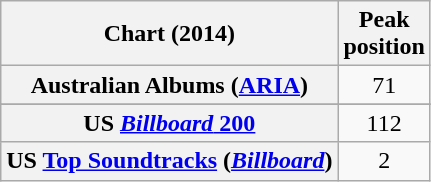<table class="wikitable sortable plainrowheaders">
<tr>
<th>Chart (2014)</th>
<th>Peak<br>position</th>
</tr>
<tr>
<th scope="row">Australian Albums (<a href='#'>ARIA</a>)</th>
<td align="center">71</td>
</tr>
<tr>
</tr>
<tr>
</tr>
<tr>
</tr>
<tr>
<th scope="row">US <a href='#'><em>Billboard</em> 200</a></th>
<td align="center">112</td>
</tr>
<tr>
<th scope="row">US <a href='#'>Top Soundtracks</a> (<em><a href='#'>Billboard</a></em>)</th>
<td align="center">2</td>
</tr>
</table>
